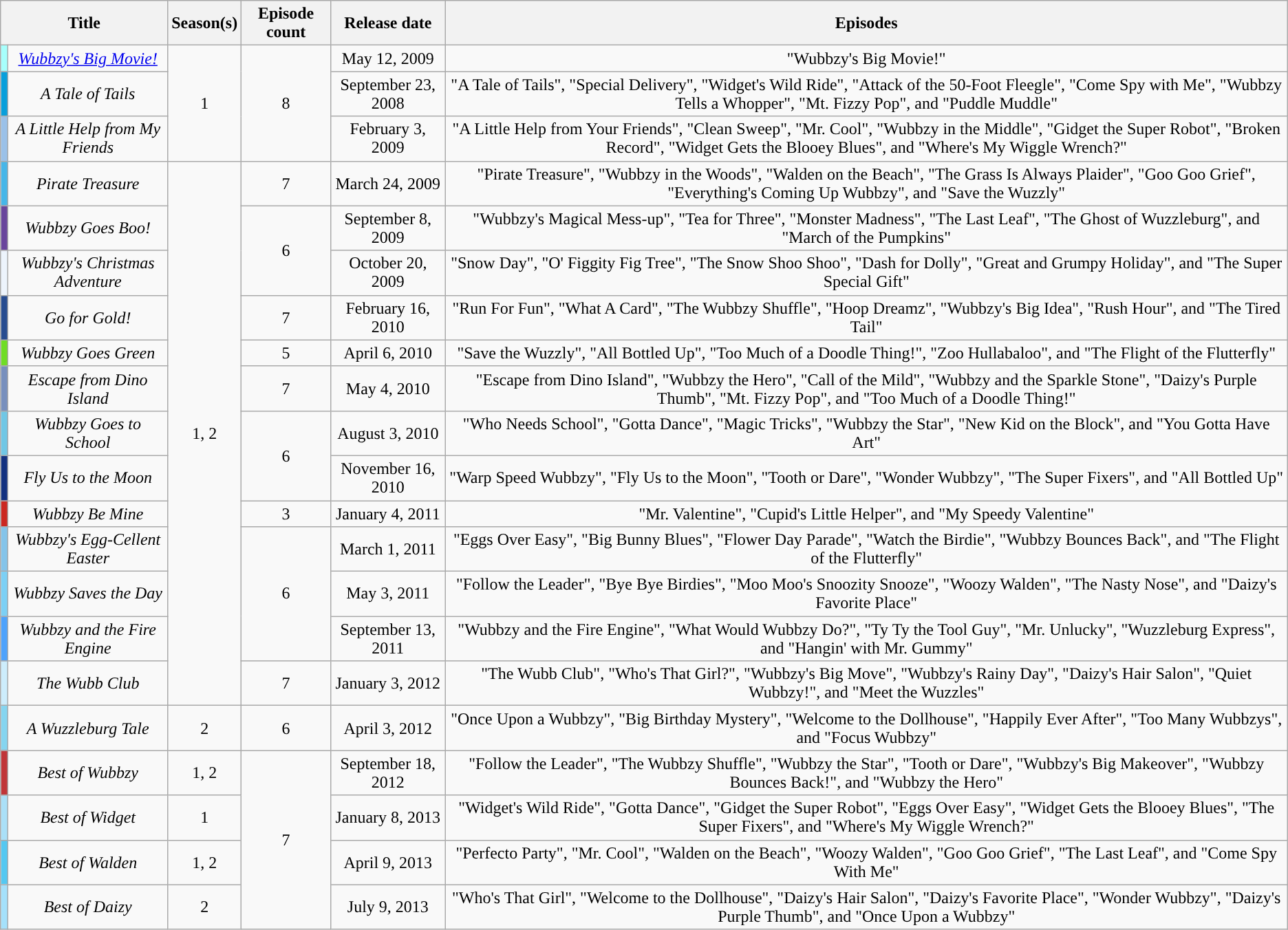<table class="wikitable sortable" style="text-align: center;">
<tr>
<th colspan=2>Title</th>
<th>Season(s)</th>
<th>Episode count</th>
<th>Release date</th>
<th>Episodes</th>
</tr>
<tr>
<td style="background:#a7fffc"></td>
<td><em><a href='#'>Wubbzy's Big Movie!</a></em></td>
<td rowspan=3>1</td>
<td rowspan=3>8</td>
<td>May 12, 2009</td>
<td>"Wubbzy's Big Movie!"</td>
</tr>
<tr>
<td style="background:#089fdb"></td>
<td><em>A Tale of Tails</em></td>
<td>September 23, 2008</td>
<td>"A Tale of Tails", "Special Delivery", "Widget's Wild Ride", "Attack of the 50-Foot Fleegle", "Come Spy with Me", "Wubbzy Tells a Whopper", "Mt. Fizzy Pop", and "Puddle Muddle"</td>
</tr>
<tr>
<td style="background:#9bc1e8"></td>
<td><em>A Little Help from My Friends</em></td>
<td>February 3, 2009</td>
<td>"A Little Help from Your Friends", "Clean Sweep", "Mr. Cool", "Wubbzy in the Middle", "Gidget the Super Robot", "Broken Record", "Widget Gets the Blooey Blues", and "Where's My Wiggle Wrench?"</td>
</tr>
<tr>
<td style="background:#46b6e8"></td>
<td><em>Pirate Treasure</em></td>
<td rowspan=13>1, 2</td>
<td>7</td>
<td>March 24, 2009</td>
<td>"Pirate Treasure", "Wubbzy in the Woods", "Walden on the Beach", "The Grass Is Always Plaider", "Goo Goo Grief", "Everything's Coming Up Wubbzy", and "Save the Wuzzly"</td>
</tr>
<tr>
<td style="background:#69459c"></td>
<td><em>Wubbzy Goes Boo!</em></td>
<td rowspan=2>6</td>
<td>September 8, 2009</td>
<td>"Wubbzy's Magical Mess-up", "Tea for Three", "Monster Madness", "The Last Leaf", "The Ghost of Wuzzleburg", and "March of the Pumpkins"</td>
</tr>
<tr>
<td style="background:#edf4fc"></td>
<td><em>Wubbzy's Christmas Adventure</em></td>
<td>October 20, 2009</td>
<td>"Snow Day", "O' Figgity Fig Tree", "The Snow Shoo Shoo", "Dash for Dolly", "Great and Grumpy Holiday", and "The Super Special Gift"</td>
</tr>
<tr>
<td style="background:#274c90"></td>
<td><em>Go for Gold!</em></td>
<td>7</td>
<td>February 16, 2010</td>
<td>"Run For Fun", "What A Card", "The Wubbzy Shuffle", "Hoop Dreamz", "Wubbzy's Big Idea", "Rush Hour", and "The Tired Tail"</td>
</tr>
<tr>
<td style="background:#6fdd25"></td>
<td><em>Wubbzy Goes Green</em></td>
<td>5</td>
<td>April 6, 2010</td>
<td>"Save the Wuzzly", "All Bottled Up", "Too Much of a Doodle Thing!", "Zoo Hullabaloo", and "The Flight of the Flutterfly"</td>
</tr>
<tr>
<td style="background:#778fbd"></td>
<td><em>Escape from Dino Island</em></td>
<td>7</td>
<td>May 4, 2010</td>
<td>"Escape from Dino Island", "Wubbzy the Hero", "Call of the Mild", "Wubbzy and the Sparkle Stone", "Daizy's Purple Thumb", "Mt. Fizzy Pop", and "Too Much of a Doodle Thing!"</td>
</tr>
<tr>
<td style="background:#70c7e5"></td>
<td><em>Wubbzy Goes to School</em></td>
<td rowspan=2>6</td>
<td>August 3, 2010</td>
<td>"Who Needs School", "Gotta Dance", "Magic Tricks", "Wubbzy the Star", "New Kid on the Block", and "You Gotta Have Art"</td>
</tr>
<tr>
<td style="background:#133180"></td>
<td><em>Fly Us to the Moon</em></td>
<td>November 16, 2010</td>
<td>"Warp Speed Wubbzy", "Fly Us to the Moon", "Tooth or Dare", "Wonder Wubbzy", "The Super Fixers", and "All Bottled Up"</td>
</tr>
<tr>
<td style="background:#cb2821"></td>
<td><em>Wubbzy Be Mine</em></td>
<td>3</td>
<td>January 4, 2011</td>
<td>"Mr. Valentine", "Cupid's Little Helper", and "My Speedy Valentine"</td>
</tr>
<tr>
<td style="background:#84c4ea"></td>
<td><em>Wubbzy's Egg-Cellent Easter</em></td>
<td rowspan=3>6</td>
<td>March 1, 2011</td>
<td>"Eggs Over Easy", "Big Bunny Blues", "Flower Day Parade", "Watch the Birdie", "Wubbzy Bounces Back", and "The Flight of the Flutterfly"</td>
</tr>
<tr>
<td style="background:#7cd0f5"></td>
<td><em>Wubbzy Saves the Day</em></td>
<td>May 3, 2011</td>
<td>"Follow the Leader", "Bye Bye Birdies", "Moo Moo's Snoozity Snooze", "Woozy Walden", "The Nasty Nose", and "Daizy's Favorite Place"</td>
</tr>
<tr>
<td style="background:#4da2fc"></td>
<td><em>Wubbzy and the Fire Engine</em></td>
<td>September 13, 2011</td>
<td>"Wubbzy and the Fire Engine", "What Would Wubbzy Do?", "Ty Ty the Tool Guy", "Mr. Unlucky", "Wuzzleburg Express", and "Hangin' with Mr. Gummy"</td>
</tr>
<tr>
<td style="background:#cdedfc"></td>
<td><em>The Wubb Club</em></td>
<td>7</td>
<td>January 3, 2012</td>
<td>"The Wubb Club", "Who's That Girl?", "Wubbzy's Big Move", "Wubbzy's Rainy Day", "Daizy's Hair Salon", "Quiet Wubbzy!", and "Meet the Wuzzles"</td>
</tr>
<tr>
<td style="background:#85d5f0"></td>
<td><em>A Wuzzleburg Tale</em></td>
<td>2</td>
<td>6</td>
<td>April 3, 2012</td>
<td>"Once Upon a Wubbzy", "Big Birthday Mystery", "Welcome to the Dollhouse", "Happily Ever After", "Too Many Wubbzys", and "Focus Wubbzy"</td>
</tr>
<tr>
<td style="background:#c03538"></td>
<td><em>Best of Wubbzy</em></td>
<td>1, 2</td>
<td rowspan=4>7</td>
<td>September 18, 2012</td>
<td>"Follow the Leader", "The Wubbzy Shuffle", "Wubbzy the Star", "Tooth or Dare", "Wubbzy's Big Makeover", "Wubbzy Bounces Back!", and "Wubbzy the Hero"</td>
</tr>
<tr>
<td style="background:#aae0f8"></td>
<td><em>Best of Widget</em></td>
<td>1</td>
<td>January 8, 2013</td>
<td>"Widget's Wild Ride", "Gotta Dance", "Gidget the Super Robot", "Eggs Over Easy", "Widget Gets the Blooey Blues", "The Super Fixers", and "Where's My Wiggle Wrench?"</td>
</tr>
<tr>
<td style="background:#54c8f1"></td>
<td><em>Best of Walden</em></td>
<td>1, 2</td>
<td>April 9, 2013</td>
<td>"Perfecto Party", "Mr. Cool", "Walden on the Beach", "Woozy Walden", "Goo Goo Grief", "The Last Leaf", and "Come Spy With Me"</td>
</tr>
<tr>
<td style="background:#a5e1fb"></td>
<td><em>Best of Daizy</em></td>
<td>2</td>
<td>July 9, 2013</td>
<td>"Who's That Girl", "Welcome to the Dollhouse", "Daizy's Hair Salon", "Daizy's Favorite Place", "Wonder Wubbzy", "Daizy's Purple Thumb", and "Once Upon a Wubbzy"</td>
</tr>
</table>
